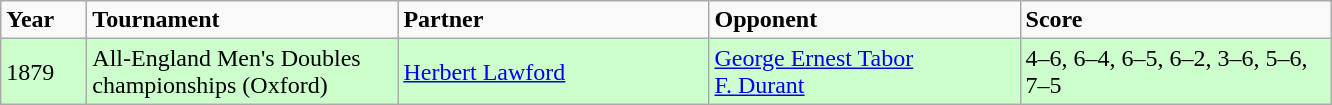<table class="sortable wikitable">
<tr>
<td width=50><strong>Year</strong></td>
<td width=200><strong>Tournament</strong></td>
<td width=200><strong>Partner</strong></td>
<td width=200><strong>Opponent</strong></td>
<td width=200><strong>Score</strong></td>
</tr>
<tr bgcolor="#CCFFCC">
<td>1879</td>
<td>All-England Men's Doubles championships (Oxford)</td>
<td> <a href='#'>Herbert Lawford</a></td>
<td> <a href='#'>George Ernest Tabor</a><br> <a href='#'>F. Durant</a></td>
<td>4–6, 6–4, 6–5, 6–2, 3–6, 5–6, 7–5</td>
</tr>
</table>
